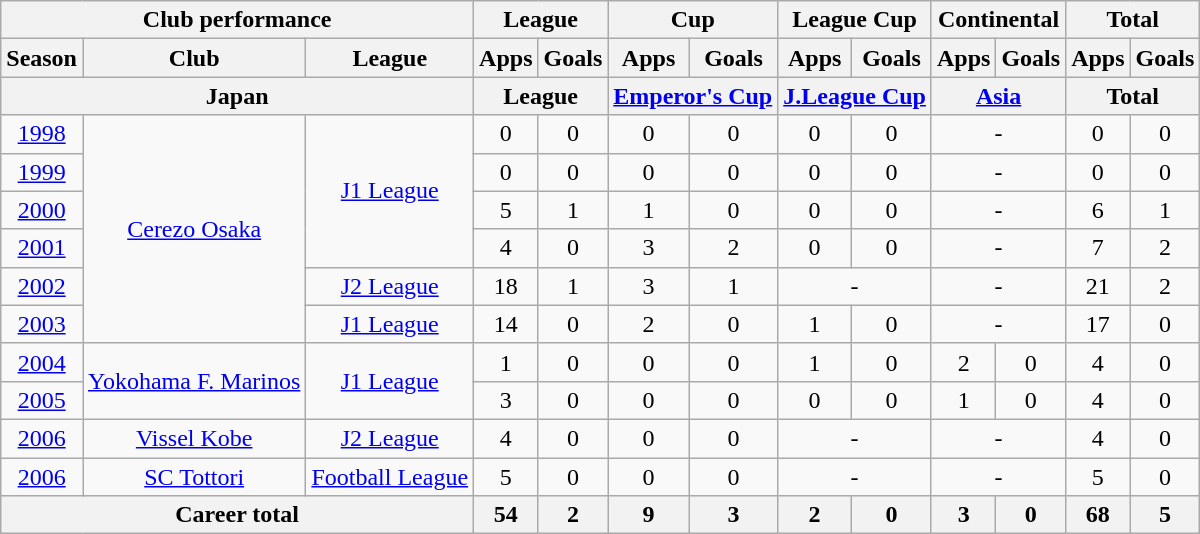<table class="wikitable" style="text-align:center">
<tr>
<th colspan=3>Club performance</th>
<th colspan=2>League</th>
<th colspan=2>Cup</th>
<th colspan=2>League Cup</th>
<th colspan=2>Continental</th>
<th colspan=2>Total</th>
</tr>
<tr>
<th>Season</th>
<th>Club</th>
<th>League</th>
<th>Apps</th>
<th>Goals</th>
<th>Apps</th>
<th>Goals</th>
<th>Apps</th>
<th>Goals</th>
<th>Apps</th>
<th>Goals</th>
<th>Apps</th>
<th>Goals</th>
</tr>
<tr>
<th colspan=3>Japan</th>
<th colspan=2>League</th>
<th colspan=2><a href='#'>Emperor's Cup</a></th>
<th colspan=2><a href='#'>J.League Cup</a></th>
<th colspan=2><a href='#'>Asia</a></th>
<th colspan=2>Total</th>
</tr>
<tr>
<td><a href='#'>1998</a></td>
<td rowspan="6"><a href='#'>Cerezo Osaka</a></td>
<td rowspan="4"><a href='#'>J1 League</a></td>
<td>0</td>
<td>0</td>
<td>0</td>
<td>0</td>
<td>0</td>
<td>0</td>
<td colspan="2">-</td>
<td>0</td>
<td>0</td>
</tr>
<tr>
<td><a href='#'>1999</a></td>
<td>0</td>
<td>0</td>
<td>0</td>
<td>0</td>
<td>0</td>
<td>0</td>
<td colspan="2">-</td>
<td>0</td>
<td>0</td>
</tr>
<tr>
<td><a href='#'>2000</a></td>
<td>5</td>
<td>1</td>
<td>1</td>
<td>0</td>
<td>0</td>
<td>0</td>
<td colspan="2">-</td>
<td>6</td>
<td>1</td>
</tr>
<tr>
<td><a href='#'>2001</a></td>
<td>4</td>
<td>0</td>
<td>3</td>
<td>2</td>
<td>0</td>
<td>0</td>
<td colspan="2">-</td>
<td>7</td>
<td>2</td>
</tr>
<tr>
<td><a href='#'>2002</a></td>
<td><a href='#'>J2 League</a></td>
<td>18</td>
<td>1</td>
<td>3</td>
<td>1</td>
<td colspan="2">-</td>
<td colspan="2">-</td>
<td>21</td>
<td>2</td>
</tr>
<tr>
<td><a href='#'>2003</a></td>
<td><a href='#'>J1 League</a></td>
<td>14</td>
<td>0</td>
<td>2</td>
<td>0</td>
<td>1</td>
<td>0</td>
<td colspan="2">-</td>
<td>17</td>
<td>0</td>
</tr>
<tr>
<td><a href='#'>2004</a></td>
<td rowspan="2"><a href='#'>Yokohama F. Marinos</a></td>
<td rowspan="2"><a href='#'>J1 League</a></td>
<td>1</td>
<td>0</td>
<td>0</td>
<td>0</td>
<td>1</td>
<td>0</td>
<td>2</td>
<td>0</td>
<td>4</td>
<td>0</td>
</tr>
<tr>
<td><a href='#'>2005</a></td>
<td>3</td>
<td>0</td>
<td>0</td>
<td>0</td>
<td>0</td>
<td>0</td>
<td>1</td>
<td>0</td>
<td>4</td>
<td>0</td>
</tr>
<tr>
<td><a href='#'>2006</a></td>
<td><a href='#'>Vissel Kobe</a></td>
<td><a href='#'>J2 League</a></td>
<td>4</td>
<td>0</td>
<td>0</td>
<td>0</td>
<td colspan="2">-</td>
<td colspan="2">-</td>
<td>4</td>
<td>0</td>
</tr>
<tr>
<td><a href='#'>2006</a></td>
<td><a href='#'>SC Tottori</a></td>
<td><a href='#'>Football League</a></td>
<td>5</td>
<td>0</td>
<td>0</td>
<td>0</td>
<td colspan="2">-</td>
<td colspan="2">-</td>
<td>5</td>
<td>0</td>
</tr>
<tr>
<th colspan=3>Career total</th>
<th>54</th>
<th>2</th>
<th>9</th>
<th>3</th>
<th>2</th>
<th>0</th>
<th>3</th>
<th>0</th>
<th>68</th>
<th>5</th>
</tr>
</table>
